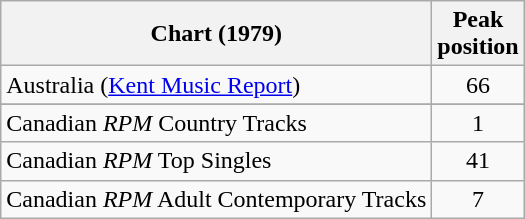<table class="wikitable sortable">
<tr>
<th align="left">Chart (1979)</th>
<th align="center">Peak<br>position</th>
</tr>
<tr>
<td>Australia (<a href='#'>Kent Music Report</a>)</td>
<td style="text-align:center;">66</td>
</tr>
<tr>
</tr>
<tr>
</tr>
<tr>
</tr>
<tr>
<td align="left">Canadian <em>RPM</em> Country Tracks</td>
<td align="center">1</td>
</tr>
<tr>
<td align="left">Canadian <em>RPM</em> Top Singles</td>
<td align="center">41</td>
</tr>
<tr>
<td align="left">Canadian <em>RPM</em> Adult Contemporary Tracks</td>
<td align="center">7</td>
</tr>
</table>
